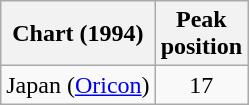<table class="wikitable sortable plainrowheaders">
<tr>
<th scope="col">Chart (1994)</th>
<th scope="col">Peak<br>position</th>
</tr>
<tr>
<td>Japan (<a href='#'>Oricon</a>)</td>
<td style="text-align:center;">17</td>
</tr>
</table>
